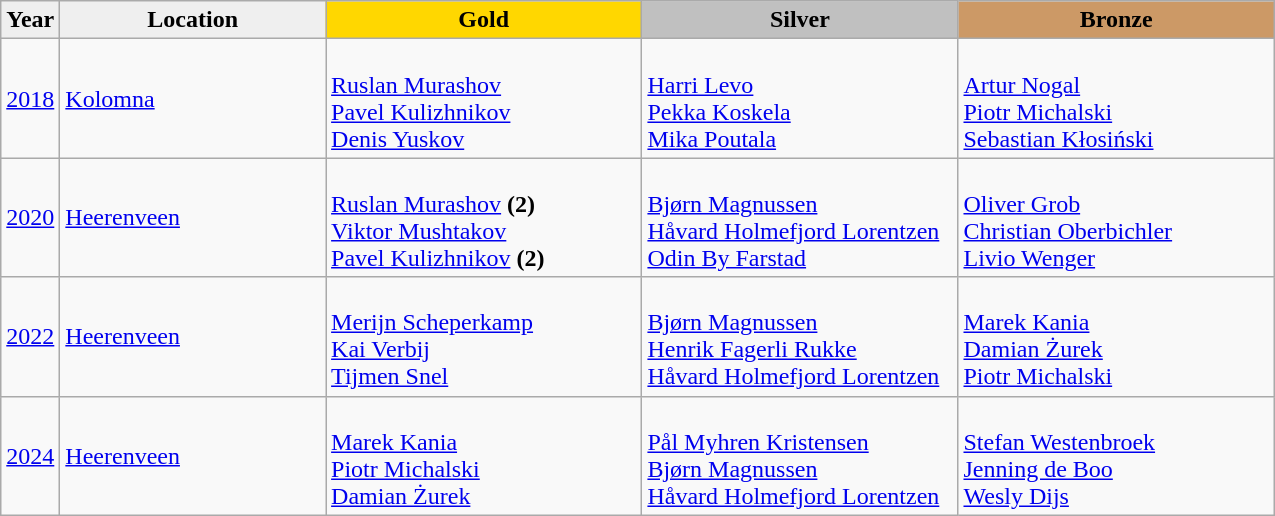<table class="wikitable sortable" style="width:850px;">
<tr>
<th style="width:4%; background:#efefef;">Year</th>
<th style="width:21%; background:#efefef;">Location</th>
<th style="width:25%; background:gold">Gold</th>
<th style="width:25%; background:silver">Silver</th>
<th style="width:25%; background:#CC9966">Bronze</th>
</tr>
<tr>
<td><a href='#'>2018</a></td>
<td><a href='#'>Kolomna</a></td>
<td><br><a href='#'>Ruslan Murashov</a><br><a href='#'>Pavel Kulizhnikov</a><br><a href='#'>Denis Yuskov</a></td>
<td><br><a href='#'>Harri Levo</a><br><a href='#'>Pekka Koskela</a><br><a href='#'>Mika Poutala</a></td>
<td><br><a href='#'>Artur Nogal</a><br><a href='#'>Piotr Michalski</a><br><a href='#'>Sebastian Kłosiński</a></td>
</tr>
<tr>
<td><a href='#'>2020</a></td>
<td><a href='#'>Heerenveen</a></td>
<td><br><a href='#'>Ruslan Murashov</a> <strong>(2)</strong><br><a href='#'>Viktor Mushtakov</a><br><a href='#'>Pavel Kulizhnikov</a> <strong>(2)</strong></td>
<td><br><a href='#'>Bjørn Magnussen</a><br><a href='#'>Håvard Holmefjord Lorentzen</a><br><a href='#'>Odin By Farstad</a></td>
<td><br><a href='#'>Oliver Grob</a><br><a href='#'>Christian Oberbichler</a><br><a href='#'>Livio Wenger</a></td>
</tr>
<tr>
<td><a href='#'>2022</a></td>
<td><a href='#'>Heerenveen</a></td>
<td><br><a href='#'>Merijn Scheperkamp</a><br><a href='#'>Kai Verbij</a><br><a href='#'>Tijmen Snel</a></td>
<td><br><a href='#'>Bjørn Magnussen</a><br><a href='#'>Henrik Fagerli Rukke</a><br><a href='#'>Håvard Holmefjord Lorentzen</a></td>
<td><br><a href='#'>Marek Kania</a><br><a href='#'>Damian Żurek</a><br><a href='#'>Piotr Michalski</a></td>
</tr>
<tr>
<td><a href='#'>2024</a></td>
<td><a href='#'>Heerenveen</a></td>
<td><br><a href='#'>Marek Kania</a><br><a href='#'>Piotr Michalski</a><br><a href='#'>Damian Żurek</a></td>
<td><br><a href='#'>Pål Myhren Kristensen</a><br><a href='#'>Bjørn Magnussen</a><br><a href='#'>Håvard Holmefjord Lorentzen</a></td>
<td><br><a href='#'>Stefan Westenbroek</a><br><a href='#'>Jenning de Boo</a><br><a href='#'>Wesly Dijs</a></td>
</tr>
</table>
